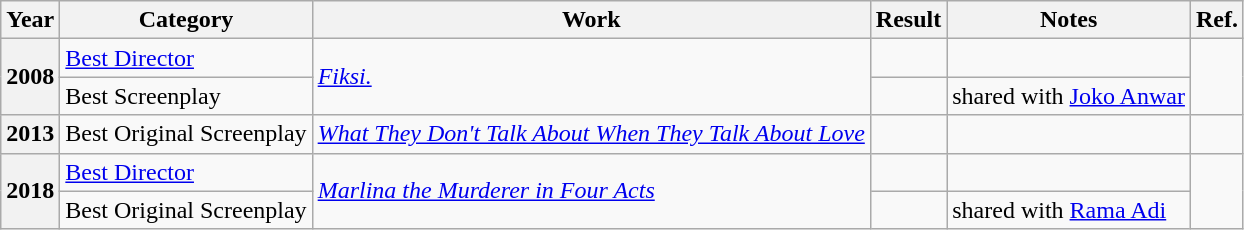<table class="wikitable plainrowheaders sortable">
<tr>
<th>Year</th>
<th>Category</th>
<th>Work</th>
<th>Result</th>
<th>Notes</th>
<th class="unsortable">Ref.</th>
</tr>
<tr>
<th rowspan="2">2008</th>
<td><a href='#'>Best Director</a></td>
<td rowspan="2"><em><a href='#'>Fiksi.</a></em></td>
<td></td>
<td></td>
<td rowspan="2"></td>
</tr>
<tr>
<td>Best Screenplay</td>
<td></td>
<td>shared with <a href='#'>Joko Anwar</a></td>
</tr>
<tr>
<th>2013</th>
<td>Best Original Screenplay</td>
<td><em><a href='#'>What They Don't Talk About When They Talk About Love</a></em></td>
<td></td>
<td></td>
<td></td>
</tr>
<tr>
<th rowspan="2">2018</th>
<td><a href='#'>Best Director</a></td>
<td rowspan="2"><em><a href='#'>Marlina the Murderer in Four Acts</a></em></td>
<td></td>
<td></td>
<td rowspan="2"></td>
</tr>
<tr>
<td>Best Original Screenplay</td>
<td></td>
<td>shared with <a href='#'>Rama Adi</a></td>
</tr>
</table>
